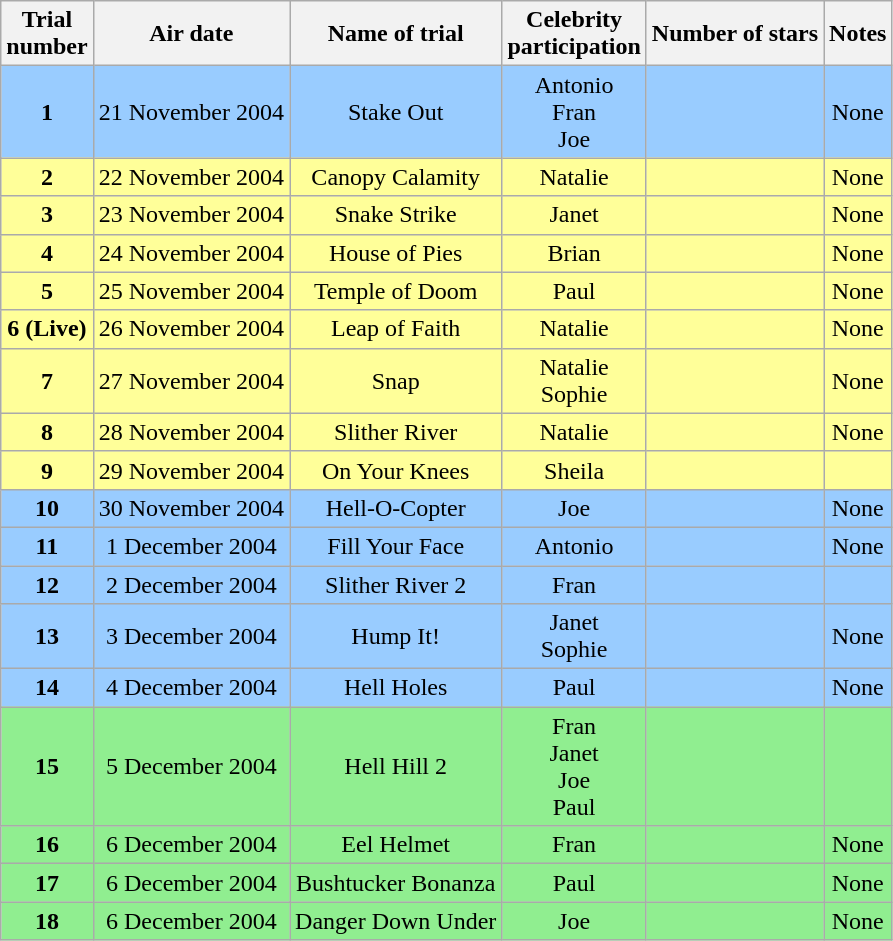<table class=wikitable style="text-align:center">
<tr>
<th scope="col">Trial<br>number</th>
<th scope="col">Air date</th>
<th scope="col">Name of trial</th>
<th scope="col">Celebrity<br>participation</th>
<th scope="col">Number of stars</th>
<th scope="col">Notes</th>
</tr>
<tr style="background:#99ccff;">
<td><strong>1</strong></td>
<td>21 November 2004</td>
<td>Stake Out</td>
<td>Antonio <br> Fran <br> Joe</td>
<td></td>
<td>None</td>
</tr>
<tr style="background:#ff9;">
<td><strong>2</strong></td>
<td>22 November 2004</td>
<td>Canopy Calamity</td>
<td>Natalie</td>
<td></td>
<td>None</td>
</tr>
<tr style="background:#ff9;">
<td><strong>3</strong></td>
<td>23 November 2004</td>
<td>Snake Strike</td>
<td>Janet</td>
<td></td>
<td>None</td>
</tr>
<tr style="background:#ff9;">
<td><strong>4</strong></td>
<td>24 November 2004</td>
<td>House of Pies</td>
<td>Brian</td>
<td></td>
<td>None</td>
</tr>
<tr style="background:#ff9;">
<td><strong>5</strong></td>
<td>25 November 2004</td>
<td>Temple of Doom</td>
<td>Paul</td>
<td></td>
<td>None</td>
</tr>
<tr style="background:#ff9;">
<td><strong>6 (Live)</strong></td>
<td>26 November 2004</td>
<td>Leap of Faith</td>
<td>Natalie</td>
<td></td>
<td>None</td>
</tr>
<tr style="background:#ff9;">
<td><strong>7</strong></td>
<td>27 November 2004</td>
<td>Snap</td>
<td>Natalie <br> Sophie</td>
<td></td>
<td>None</td>
</tr>
<tr style="background:#ff9;">
<td><strong>8</strong></td>
<td>28 November 2004</td>
<td>Slither River</td>
<td>Natalie</td>
<td></td>
<td>None</td>
</tr>
<tr style="background:#ff9;">
<td><strong>9</strong></td>
<td>29 November 2004</td>
<td>On Your Knees</td>
<td>Sheila</td>
<td></td>
<td></td>
</tr>
<tr style="background:#99ccff;">
<td><strong>10</strong></td>
<td>30 November 2004</td>
<td>Hell-O-Copter</td>
<td>Joe</td>
<td></td>
<td>None</td>
</tr>
<tr style="background:#99ccff;">
<td><strong>11</strong></td>
<td>1 December 2004</td>
<td>Fill Your Face</td>
<td>Antonio</td>
<td></td>
<td>None</td>
</tr>
<tr style="background:#99ccff;">
<td><strong>12</strong></td>
<td>2 December 2004</td>
<td>Slither River 2</td>
<td>Fran</td>
<td></td>
<td></td>
</tr>
<tr style="background:#99ccff;">
<td><strong>13</strong></td>
<td>3 December 2004</td>
<td>Hump It!</td>
<td>Janet <br> Sophie</td>
<td></td>
<td>None</td>
</tr>
<tr style="background:#99ccff;">
<td><strong>14</strong></td>
<td>4 December 2004</td>
<td>Hell Holes</td>
<td>Paul</td>
<td></td>
<td>None</td>
</tr>
<tr>
<td style="background-color:lightgreen;"><strong>15</strong></td>
<td style="background-color:lightgreen;">5 December 2004</td>
<td style="background-color:lightgreen;">Hell Hill 2</td>
<td style="background-color:lightgreen;">Fran <br> Janet <br> Joe <br> Paul</td>
<td style="background-color:lightgreen;"></td>
<td style="background-color:lightgreen;"></td>
</tr>
<tr>
<td style="background-color:lightgreen;"><strong>16</strong></td>
<td style="background-color:lightgreen;">6 December 2004</td>
<td style="background-color:lightgreen;">Eel Helmet</td>
<td style="background-color:lightgreen;">Fran</td>
<td style="background-color:lightgreen;"></td>
<td style="background-color:lightgreen;">None</td>
</tr>
<tr>
<td style="background-color:lightgreen;"><strong>17</strong></td>
<td style="background-color:lightgreen;">6 December 2004</td>
<td style="background-color:lightgreen;">Bushtucker Bonanza</td>
<td style="background-color:lightgreen;">Paul</td>
<td style="background-color:lightgreen;"></td>
<td style="background-color:lightgreen;">None</td>
</tr>
<tr>
<td style="background-color:lightgreen;"><strong>18</strong></td>
<td style="background-color:lightgreen;">6 December 2004</td>
<td style="background-color:lightgreen;">Danger Down Under</td>
<td style="background-color:lightgreen;">Joe</td>
<td style="background-color:lightgreen;"></td>
<td style="background-color:lightgreen;">None</td>
</tr>
</table>
